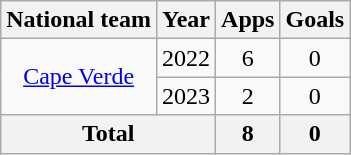<table class="wikitable" style="text-align:center">
<tr>
<th>National team</th>
<th>Year</th>
<th>Apps</th>
<th>Goals</th>
</tr>
<tr>
<td rowspan="2"><a href='#'>Cape Verde</a></td>
<td>2022</td>
<td>6</td>
<td>0</td>
</tr>
<tr>
<td>2023</td>
<td>2</td>
<td>0</td>
</tr>
<tr>
<th colspan="2">Total</th>
<th>8</th>
<th>0</th>
</tr>
</table>
